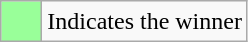<table class="wikitable">
<tr>
<td style="background:#99ff99; height:20px; width:20px"></td>
<td>Indicates the winner</td>
</tr>
</table>
